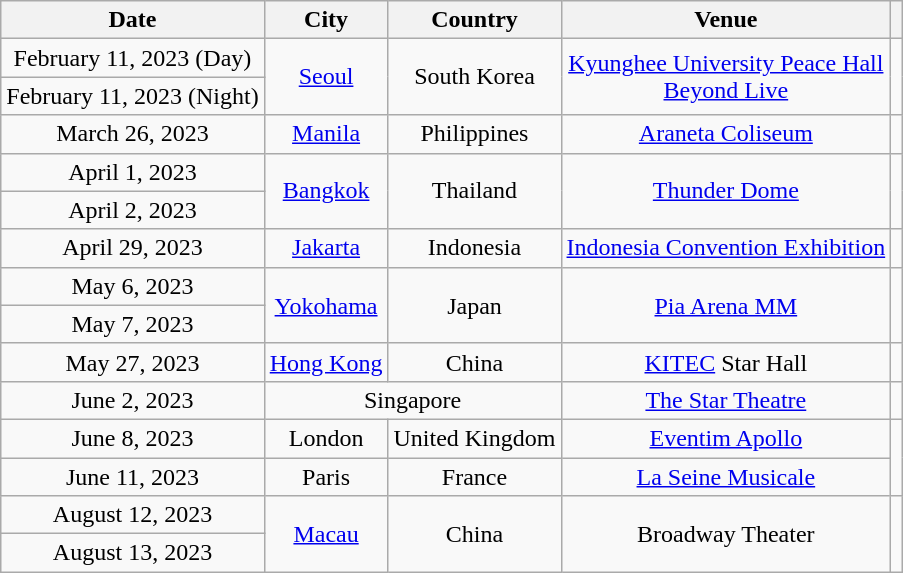<table class="wikitable plainrowheaders" style="text-align:center;">
<tr>
<th scope="col">Date</th>
<th scope="col">City</th>
<th scope="col">Country</th>
<th scope="col">Venue</th>
<th scope="col"></th>
</tr>
<tr>
<td scope="row">February 11, 2023 (Day)</td>
<td rowspan="2"><a href='#'>Seoul</a></td>
<td rowspan="2">South Korea</td>
<td rowspan="2"><a href='#'>Kyunghee University Peace Hall</a><br><a href='#'>Beyond Live</a></td>
<td rowspan="2"></td>
</tr>
<tr>
<td scope="row">February 11, 2023 (Night)</td>
</tr>
<tr>
<td scope="row">March 26, 2023</td>
<td><a href='#'>Manila</a></td>
<td>Philippines</td>
<td><a href='#'>Araneta Coliseum</a></td>
<td></td>
</tr>
<tr>
<td scope="row">April 1, 2023</td>
<td rowspan="2"><a href='#'>Bangkok</a></td>
<td rowspan="2">Thailand</td>
<td rowspan="2"><a href='#'>Thunder Dome</a></td>
<td rowspan="2"></td>
</tr>
<tr>
<td scope="row">April 2, 2023</td>
</tr>
<tr>
<td scope="row">April 29, 2023</td>
<td><a href='#'>Jakarta</a></td>
<td>Indonesia</td>
<td><a href='#'>Indonesia Convention Exhibition</a></td>
<td></td>
</tr>
<tr>
<td scope="row">May 6, 2023</td>
<td rowspan="2"><a href='#'>Yokohama</a></td>
<td rowspan="2">Japan</td>
<td rowspan="2"><a href='#'>Pia Arena MM</a></td>
<td rowspan="2"></td>
</tr>
<tr>
<td scope="row">May 7, 2023</td>
</tr>
<tr>
<td scope="row">May 27, 2023</td>
<td><a href='#'>Hong Kong</a></td>
<td>China</td>
<td><a href='#'>KITEC</a> Star Hall</td>
<td></td>
</tr>
<tr>
<td scope="row">June 2, 2023</td>
<td colspan=2>Singapore</td>
<td><a href='#'>The Star Theatre</a></td>
<td></td>
</tr>
<tr>
<td scope="row">June 8, 2023</td>
<td>London</td>
<td>United Kingdom</td>
<td><a href='#'>Eventim Apollo</a></td>
<td rowspan=2></td>
</tr>
<tr>
<td scope="row">June 11, 2023</td>
<td>Paris</td>
<td>France</td>
<td><a href='#'>La Seine Musicale</a></td>
</tr>
<tr>
<td scope="row">August 12, 2023</td>
<td rowspan="2"><a href='#'>Macau</a></td>
<td rowspan="2">China</td>
<td rowspan="2">Broadway Theater</td>
<td rowspan="2"></td>
</tr>
<tr>
<td scope="row">August 13, 2023</td>
</tr>
</table>
